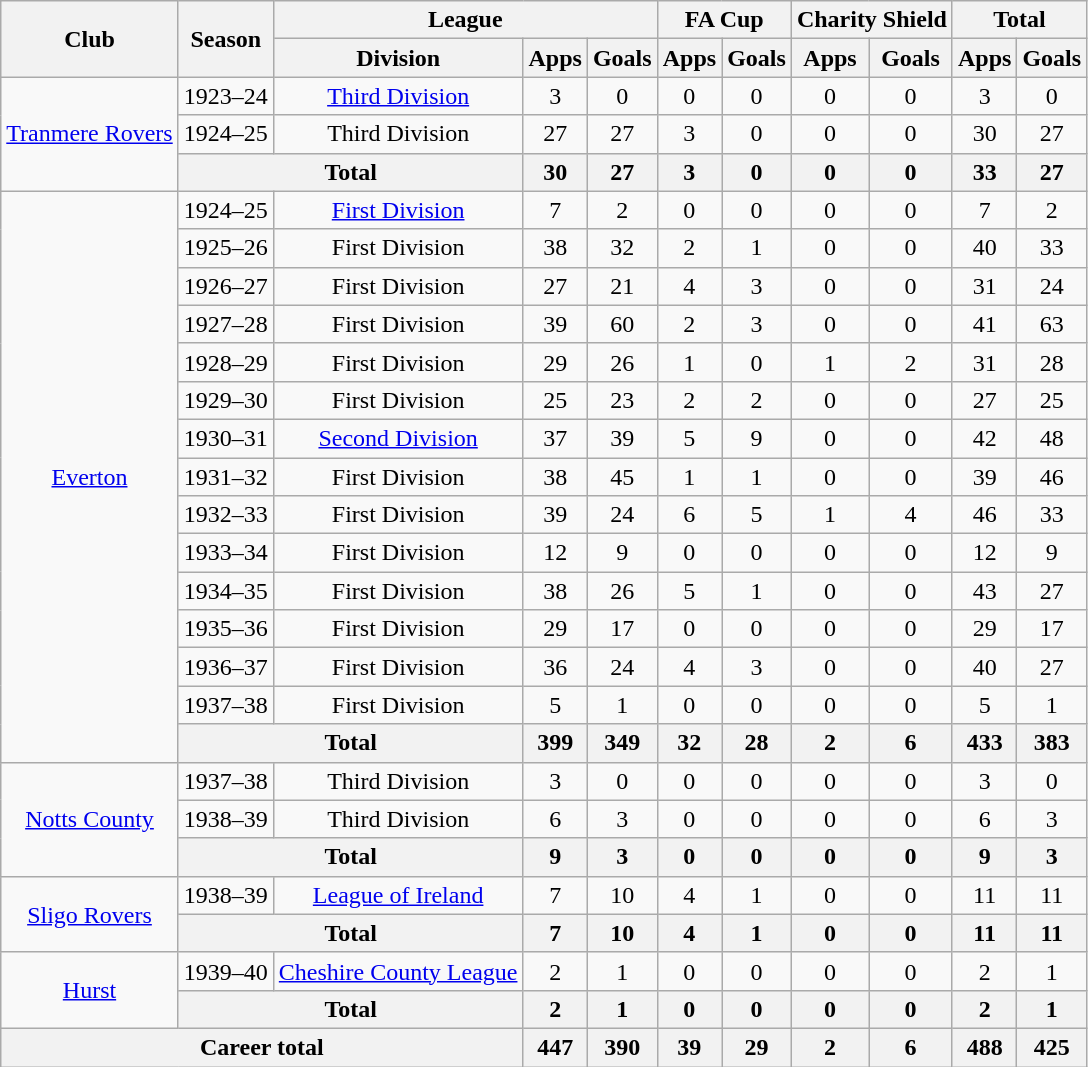<table class="wikitable" style="text-align:center">
<tr>
<th rowspan="2">Club</th>
<th rowspan="2">Season</th>
<th colspan="3">League</th>
<th colspan="2">FA Cup</th>
<th colspan="2">Charity Shield</th>
<th colspan="2">Total</th>
</tr>
<tr>
<th>Division</th>
<th>Apps</th>
<th>Goals</th>
<th>Apps</th>
<th>Goals</th>
<th>Apps</th>
<th>Goals</th>
<th>Apps</th>
<th>Goals</th>
</tr>
<tr>
<td rowspan="3"><a href='#'>Tranmere Rovers</a></td>
<td>1923–24</td>
<td><a href='#'>Third Division</a></td>
<td>3</td>
<td>0</td>
<td>0</td>
<td>0</td>
<td>0</td>
<td>0</td>
<td>3</td>
<td>0</td>
</tr>
<tr>
<td>1924–25</td>
<td>Third Division</td>
<td>27</td>
<td>27</td>
<td>3</td>
<td>0</td>
<td>0</td>
<td>0</td>
<td>30</td>
<td>27</td>
</tr>
<tr>
<th colspan="2">Total</th>
<th>30</th>
<th>27</th>
<th>3</th>
<th>0</th>
<th>0</th>
<th>0</th>
<th>33</th>
<th>27</th>
</tr>
<tr>
<td rowspan="15"><a href='#'>Everton</a></td>
<td>1924–25</td>
<td><a href='#'>First Division</a></td>
<td>7</td>
<td>2</td>
<td>0</td>
<td>0</td>
<td>0</td>
<td>0</td>
<td>7</td>
<td>2</td>
</tr>
<tr>
<td>1925–26</td>
<td>First Division</td>
<td>38</td>
<td>32</td>
<td>2</td>
<td>1</td>
<td>0</td>
<td>0</td>
<td>40</td>
<td>33</td>
</tr>
<tr>
<td>1926–27</td>
<td>First Division</td>
<td>27</td>
<td>21</td>
<td>4</td>
<td>3</td>
<td>0</td>
<td>0</td>
<td>31</td>
<td>24</td>
</tr>
<tr>
<td>1927–28</td>
<td>First Division</td>
<td>39</td>
<td>60</td>
<td>2</td>
<td>3</td>
<td>0</td>
<td>0</td>
<td>41</td>
<td>63</td>
</tr>
<tr>
<td>1928–29</td>
<td>First Division</td>
<td>29</td>
<td>26</td>
<td>1</td>
<td>0</td>
<td>1</td>
<td>2</td>
<td>31</td>
<td>28</td>
</tr>
<tr>
<td>1929–30</td>
<td>First Division</td>
<td>25</td>
<td>23</td>
<td>2</td>
<td>2</td>
<td>0</td>
<td>0</td>
<td>27</td>
<td>25</td>
</tr>
<tr>
<td>1930–31</td>
<td><a href='#'>Second Division</a></td>
<td>37</td>
<td>39</td>
<td>5</td>
<td>9</td>
<td>0</td>
<td>0</td>
<td>42</td>
<td>48</td>
</tr>
<tr>
<td>1931–32</td>
<td>First Division</td>
<td>38</td>
<td>45</td>
<td>1</td>
<td>1</td>
<td>0</td>
<td>0</td>
<td>39</td>
<td>46</td>
</tr>
<tr>
<td>1932–33</td>
<td>First Division</td>
<td>39</td>
<td>24</td>
<td>6</td>
<td>5</td>
<td>1</td>
<td>4</td>
<td>46</td>
<td>33</td>
</tr>
<tr>
<td>1933–34</td>
<td>First Division</td>
<td>12</td>
<td>9</td>
<td>0</td>
<td>0</td>
<td>0</td>
<td>0</td>
<td>12</td>
<td>9</td>
</tr>
<tr>
<td>1934–35</td>
<td>First Division</td>
<td>38</td>
<td>26</td>
<td>5</td>
<td>1</td>
<td>0</td>
<td>0</td>
<td>43</td>
<td>27</td>
</tr>
<tr>
<td>1935–36</td>
<td>First Division</td>
<td>29</td>
<td>17</td>
<td>0</td>
<td>0</td>
<td>0</td>
<td>0</td>
<td>29</td>
<td>17</td>
</tr>
<tr>
<td>1936–37</td>
<td>First Division</td>
<td>36</td>
<td>24</td>
<td>4</td>
<td>3</td>
<td>0</td>
<td>0</td>
<td>40</td>
<td>27</td>
</tr>
<tr>
<td>1937–38</td>
<td>First Division</td>
<td>5</td>
<td>1</td>
<td>0</td>
<td>0</td>
<td>0</td>
<td>0</td>
<td>5</td>
<td>1</td>
</tr>
<tr>
<th colspan="2">Total</th>
<th>399</th>
<th>349</th>
<th>32</th>
<th>28</th>
<th>2</th>
<th>6</th>
<th>433</th>
<th>383</th>
</tr>
<tr>
<td rowspan="3"><a href='#'>Notts County</a></td>
<td>1937–38</td>
<td>Third Division</td>
<td>3</td>
<td>0</td>
<td>0</td>
<td>0</td>
<td>0</td>
<td>0</td>
<td>3</td>
<td>0</td>
</tr>
<tr>
<td>1938–39</td>
<td>Third Division</td>
<td>6</td>
<td>3</td>
<td>0</td>
<td>0</td>
<td>0</td>
<td>0</td>
<td>6</td>
<td>3</td>
</tr>
<tr>
<th colspan="2">Total</th>
<th>9</th>
<th>3</th>
<th>0</th>
<th>0</th>
<th>0</th>
<th>0</th>
<th>9</th>
<th>3</th>
</tr>
<tr>
<td rowspan="2"><a href='#'>Sligo Rovers</a></td>
<td>1938–39</td>
<td><a href='#'>League of Ireland</a></td>
<td>7</td>
<td>10</td>
<td>4</td>
<td>1</td>
<td>0</td>
<td>0</td>
<td>11</td>
<td>11</td>
</tr>
<tr>
<th colspan="2">Total</th>
<th>7</th>
<th>10</th>
<th>4</th>
<th>1</th>
<th>0</th>
<th>0</th>
<th>11</th>
<th>11</th>
</tr>
<tr>
<td rowspan="2"><a href='#'>Hurst</a></td>
<td>1939–40</td>
<td><a href='#'>Cheshire County League</a></td>
<td>2</td>
<td>1</td>
<td>0</td>
<td>0</td>
<td>0</td>
<td>0</td>
<td>2</td>
<td>1</td>
</tr>
<tr>
<th colspan="2">Total</th>
<th>2</th>
<th>1</th>
<th>0</th>
<th>0</th>
<th>0</th>
<th>0</th>
<th>2</th>
<th>1</th>
</tr>
<tr>
<th colspan="3">Career total</th>
<th>447</th>
<th>390</th>
<th>39</th>
<th>29</th>
<th>2</th>
<th>6</th>
<th>488</th>
<th>425</th>
</tr>
</table>
